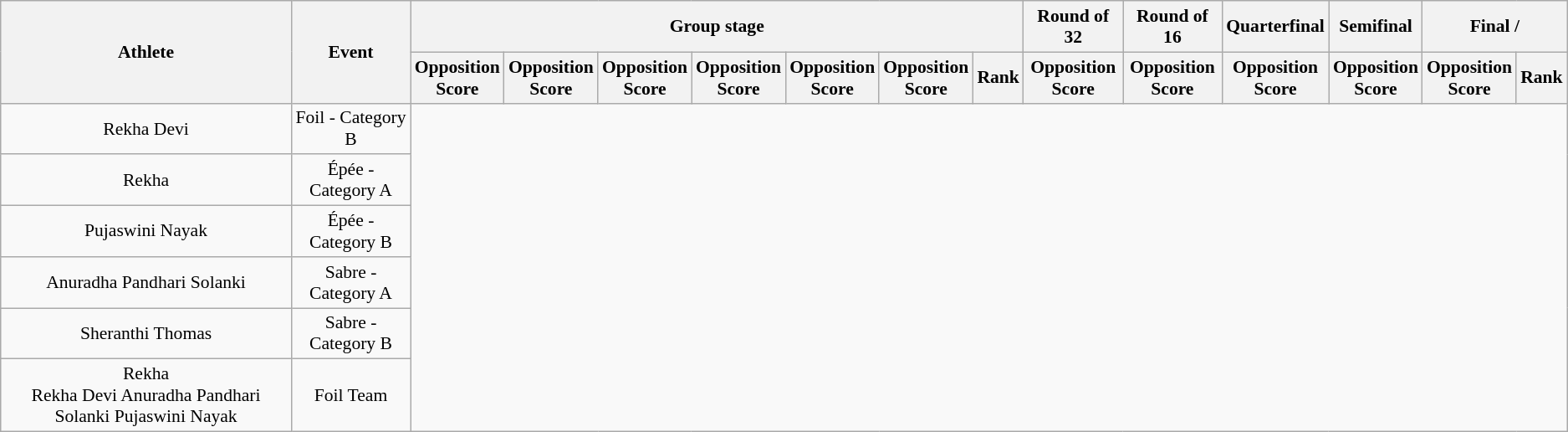<table class="wikitable" style="text-align:center; font-size:90%">
<tr>
<th rowspan="2">Athlete</th>
<th rowspan="2">Event</th>
<th colspan="7">Group stage</th>
<th>Round of 32</th>
<th>Round of 16</th>
<th>Quarterfinal</th>
<th>Semifinal</th>
<th colspan="2">Final / </th>
</tr>
<tr>
<th>Opposition<br>Score</th>
<th>Opposition<br>Score</th>
<th>Opposition<br>Score</th>
<th>Opposition<br>Score</th>
<th>Opposition<br>Score</th>
<th>Opposition<br>Score</th>
<th>Rank</th>
<th>Opposition<br>Score</th>
<th>Opposition<br>Score</th>
<th>Opposition<br>Score</th>
<th>Opposition<br>Score</th>
<th>Opposition<br>Score</th>
<th>Rank</th>
</tr>
<tr>
<td>Rekha Devi</td>
<td>Foil - Category B</td>
</tr>
<tr>
<td>Rekha</td>
<td>Épée - Category A</td>
</tr>
<tr>
<td>Pujaswini Nayak</td>
<td>Épée - Category  B</td>
</tr>
<tr>
<td>Anuradha Pandhari Solanki</td>
<td>Sabre - Category A</td>
</tr>
<tr>
<td>Sheranthi Thomas</td>
<td>Sabre - Category B</td>
</tr>
<tr>
<td>Rekha<br>Rekha Devi
Anuradha Pandhari Solanki
Pujaswini Nayak</td>
<td>Foil Team</td>
</tr>
</table>
